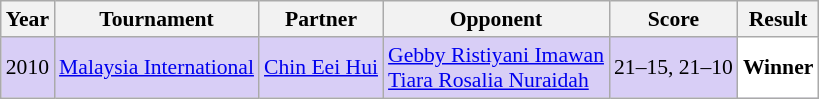<table class="sortable wikitable" style="font-size: 90%;">
<tr>
<th>Year</th>
<th>Tournament</th>
<th>Partner</th>
<th>Opponent</th>
<th>Score</th>
<th>Result</th>
</tr>
<tr style="background:#D8CEF6">
<td align="center">2010</td>
<td align="left"><a href='#'>Malaysia International</a></td>
<td align="left"> <a href='#'>Chin Eei Hui</a></td>
<td align="left"> <a href='#'>Gebby Ristiyani Imawan</a><br> <a href='#'>Tiara Rosalia Nuraidah</a></td>
<td align="left">21–15, 21–10</td>
<td style="text-align:left; background:white"> <strong>Winner</strong></td>
</tr>
</table>
